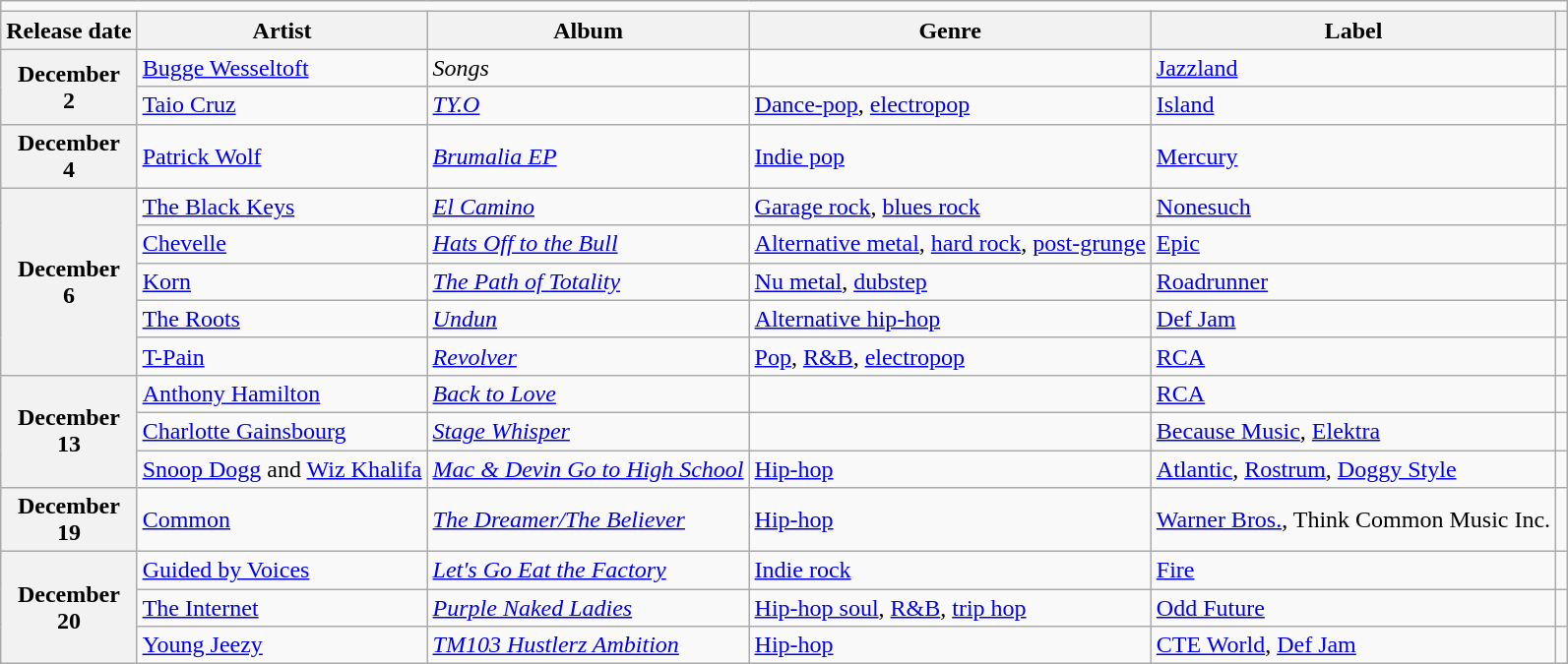<table class="wikitable plainrowheaders">
<tr>
<td colspan="6" style="text-align:center;"></td>
</tr>
<tr>
<th scope="col">Release date</th>
<th scope="col">Artist</th>
<th scope="col">Album</th>
<th scope="col">Genre</th>
<th scope="col">Label</th>
<th scope="col"></th>
</tr>
<tr>
<th scope="row" rowspan="2" style="text-align:center;">December<br>2</th>
<td><a href='#'>Bugge Wesseltoft</a></td>
<td><em>Songs</em></td>
<td></td>
<td><a href='#'>Jazzland</a></td>
<td></td>
</tr>
<tr>
<td><a href='#'>Taio Cruz</a></td>
<td><em><a href='#'>TY.O</a></em></td>
<td><a href='#'>Dance-pop</a>, <a href='#'>electropop</a></td>
<td><a href='#'>Island</a></td>
<td></td>
</tr>
<tr>
<th scope="row" style="text-align:center;">December<br>4</th>
<td><a href='#'>Patrick Wolf</a></td>
<td><em><a href='#'>Brumalia EP</a></em></td>
<td><a href='#'>Indie pop</a></td>
<td><a href='#'>Mercury</a></td>
<td></td>
</tr>
<tr>
<th scope="row" rowspan="5" style="text-align:center;">December<br>6</th>
<td><a href='#'>The Black Keys</a></td>
<td><em><a href='#'>El Camino</a></em></td>
<td><a href='#'>Garage rock</a>, <a href='#'>blues rock</a></td>
<td><a href='#'>Nonesuch</a></td>
<td></td>
</tr>
<tr>
<td><a href='#'>Chevelle</a></td>
<td><em><a href='#'>Hats Off to the Bull</a></em></td>
<td><a href='#'>Alternative metal</a>, <a href='#'>hard rock</a>, <a href='#'>post-grunge</a></td>
<td><a href='#'>Epic</a></td>
<td></td>
</tr>
<tr>
<td><a href='#'>Korn</a></td>
<td><em><a href='#'>The Path of Totality</a></em></td>
<td><a href='#'>Nu metal</a>, <a href='#'>dubstep</a></td>
<td><a href='#'>Roadrunner</a></td>
<td></td>
</tr>
<tr>
<td><a href='#'>The Roots</a></td>
<td><em><a href='#'>Undun</a></em></td>
<td><a href='#'>Alternative hip-hop</a></td>
<td><a href='#'>Def Jam</a></td>
<td></td>
</tr>
<tr>
<td><a href='#'>T-Pain</a></td>
<td><em><a href='#'>Revolver</a></em></td>
<td><a href='#'>Pop</a>, <a href='#'>R&B</a>, <a href='#'>electropop</a></td>
<td><a href='#'>RCA</a></td>
<td></td>
</tr>
<tr>
<th scope="row" rowspan="3" style="text-align:center;">December<br>13</th>
<td><a href='#'>Anthony Hamilton</a></td>
<td><em><a href='#'>Back to Love</a></em></td>
<td></td>
<td><a href='#'>RCA</a></td>
<td></td>
</tr>
<tr>
<td><a href='#'>Charlotte Gainsbourg</a></td>
<td><em><a href='#'>Stage Whisper</a></em></td>
<td></td>
<td><a href='#'>Because Music</a>, <a href='#'>Elektra</a></td>
<td></td>
</tr>
<tr>
<td><a href='#'>Snoop Dogg</a> and <a href='#'>Wiz Khalifa</a></td>
<td><em><a href='#'>Mac & Devin Go to High School</a></em></td>
<td><a href='#'>Hip-hop</a></td>
<td><a href='#'>Atlantic</a>, <a href='#'>Rostrum</a>, <a href='#'>Doggy Style</a></td>
<td></td>
</tr>
<tr>
<th scope="row" style="text-align:center;">December<br>19</th>
<td><a href='#'>Common</a></td>
<td><em><a href='#'>The Dreamer/The Believer</a></em></td>
<td><a href='#'>Hip-hop</a></td>
<td><a href='#'>Warner Bros.</a>, Think Common Music Inc.</td>
<td></td>
</tr>
<tr>
<th scope="row" rowspan="3" style="text-align:center;">December<br>20</th>
<td><a href='#'>Guided by Voices</a></td>
<td><em><a href='#'>Let's Go Eat the Factory</a></em></td>
<td><a href='#'>Indie rock</a></td>
<td><a href='#'>Fire</a></td>
<td></td>
</tr>
<tr>
<td><a href='#'>The Internet</a></td>
<td><em><a href='#'>Purple Naked Ladies</a></em></td>
<td><a href='#'>Hip-hop soul</a>, <a href='#'>R&B</a>, <a href='#'>trip hop</a></td>
<td><a href='#'>Odd Future</a></td>
<td></td>
</tr>
<tr>
<td><a href='#'>Young Jeezy</a></td>
<td><em><a href='#'>TM103 Hustlerz Ambition</a></em></td>
<td><a href='#'>Hip-hop</a></td>
<td><a href='#'>CTE World</a>, <a href='#'>Def Jam</a></td>
<td></td>
</tr>
</table>
